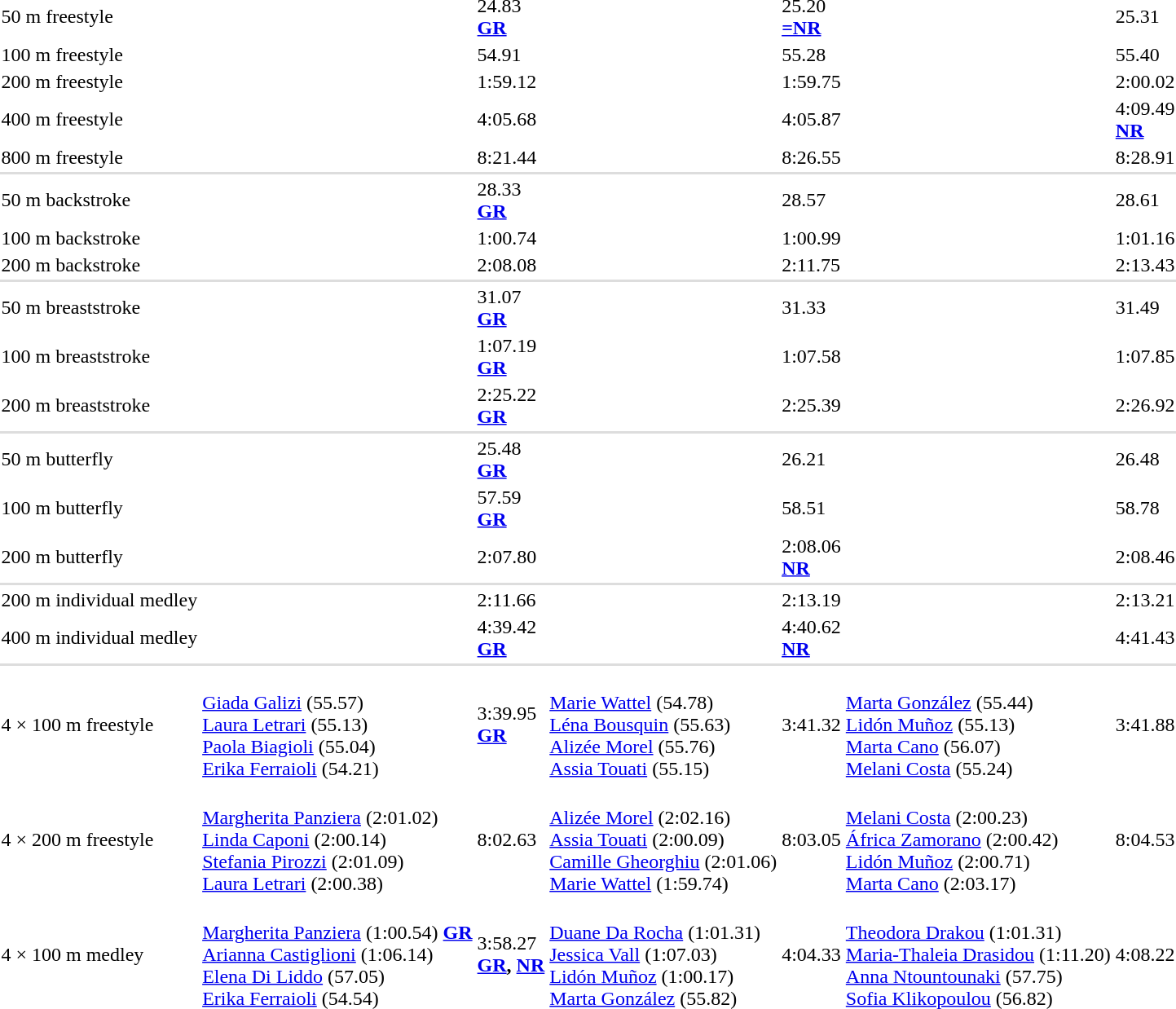<table>
<tr>
<td>50 m freestyle<br></td>
<td></td>
<td>24.83<br><strong><a href='#'>GR</a></strong></td>
<td></td>
<td>25.20<br><strong><a href='#'>=NR</a></strong></td>
<td></td>
<td>25.31</td>
</tr>
<tr>
<td>100 m freestyle<br></td>
<td></td>
<td>54.91</td>
<td></td>
<td>55.28</td>
<td></td>
<td>55.40</td>
</tr>
<tr>
<td>200 m freestyle<br></td>
<td></td>
<td>1:59.12</td>
<td></td>
<td>1:59.75</td>
<td></td>
<td>2:00.02</td>
</tr>
<tr>
<td>400 m freestyle<br></td>
<td></td>
<td>4:05.68</td>
<td></td>
<td>4:05.87</td>
<td></td>
<td>4:09.49<br><strong><a href='#'>NR</a></strong></td>
</tr>
<tr>
<td>800 m freestyle<br></td>
<td></td>
<td>8:21.44</td>
<td></td>
<td>8:26.55</td>
<td></td>
<td>8:28.91</td>
</tr>
<tr bgcolor=#DDDDDD>
<td colspan=7></td>
</tr>
<tr>
<td>50 m backstroke<br></td>
<td></td>
<td>28.33<br><strong><a href='#'>GR</a></strong></td>
<td></td>
<td>28.57</td>
<td></td>
<td>28.61</td>
</tr>
<tr>
<td>100 m backstroke<br></td>
<td></td>
<td>1:00.74</td>
<td></td>
<td>1:00.99</td>
<td></td>
<td>1:01.16</td>
</tr>
<tr>
<td>200 m backstroke<br></td>
<td></td>
<td>2:08.08</td>
<td></td>
<td>2:11.75</td>
<td></td>
<td>2:13.43</td>
</tr>
<tr bgcolor=#DDDDDD>
<td colspan=7></td>
</tr>
<tr>
<td>50 m breaststroke<br></td>
<td></td>
<td>31.07<br><strong><a href='#'>GR</a></strong></td>
<td></td>
<td>31.33</td>
<td></td>
<td>31.49</td>
</tr>
<tr>
<td>100 m breaststroke<br></td>
<td></td>
<td>1:07.19<br><strong><a href='#'>GR</a></strong></td>
<td></td>
<td>1:07.58</td>
<td></td>
<td>1:07.85</td>
</tr>
<tr>
<td>200 m breaststroke<br></td>
<td></td>
<td>2:25.22<br><strong><a href='#'>GR</a></strong></td>
<td></td>
<td>2:25.39</td>
<td></td>
<td>2:26.92</td>
</tr>
<tr bgcolor=#DDDDDD>
<td colspan=7></td>
</tr>
<tr>
<td>50 m butterfly<br></td>
<td></td>
<td>25.48<br><strong><a href='#'>GR</a></strong></td>
<td></td>
<td>26.21</td>
<td></td>
<td>26.48</td>
</tr>
<tr>
<td>100 m butterfly<br></td>
<td></td>
<td>57.59<br><strong><a href='#'>GR</a></strong></td>
<td></td>
<td>58.51</td>
<td></td>
<td>58.78</td>
</tr>
<tr>
<td>200 m butterfly<br></td>
<td></td>
<td>2:07.80</td>
<td></td>
<td>2:08.06<br><strong><a href='#'>NR</a></strong></td>
<td></td>
<td>2:08.46</td>
</tr>
<tr bgcolor=#DDDDDD>
<td colspan=7></td>
</tr>
<tr>
<td>200 m individual medley<br></td>
<td></td>
<td>2:11.66</td>
<td></td>
<td>2:13.19</td>
<td></td>
<td>2:13.21</td>
</tr>
<tr>
<td>400 m individual medley<br></td>
<td></td>
<td>4:39.42<br><strong><a href='#'>GR</a></strong></td>
<td></td>
<td>4:40.62<br><strong><a href='#'>NR</a></strong></td>
<td></td>
<td>4:41.43</td>
</tr>
<tr bgcolor=#DDDDDD>
<td colspan=7></td>
</tr>
<tr>
<td>4 × 100 m freestyle<br></td>
<td><br><a href='#'>Giada Galizi</a> (55.57)<br><a href='#'>Laura Letrari</a> (55.13)<br><a href='#'>Paola Biagioli</a> (55.04)<br><a href='#'>Erika Ferraioli</a> (54.21)</td>
<td>3:39.95<br><strong><a href='#'>GR</a></strong></td>
<td><br><a href='#'>Marie Wattel</a> (54.78)<br><a href='#'>Léna Bousquin</a> (55.63)<br><a href='#'>Alizée Morel</a> (55.76)<br><a href='#'>Assia Touati</a> (55.15)</td>
<td>3:41.32</td>
<td><br><a href='#'>Marta González</a> (55.44)<br><a href='#'>Lidón Muñoz</a> (55.13)<br><a href='#'>Marta Cano</a> (56.07)<br><a href='#'>Melani Costa</a> (55.24)</td>
<td>3:41.88</td>
</tr>
<tr>
<td>4 × 200 m freestyle<br></td>
<td><br><a href='#'>Margherita Panziera</a> (2:01.02)<br><a href='#'>Linda Caponi</a> (2:00.14)<br><a href='#'>Stefania Pirozzi</a> (2:01.09)<br><a href='#'>Laura Letrari</a> (2:00.38)</td>
<td>8:02.63</td>
<td><br><a href='#'>Alizée Morel</a> (2:02.16)<br><a href='#'>Assia Touati</a> (2:00.09)<br><a href='#'>Camille Gheorghiu</a> (2:01.06)<br><a href='#'>Marie Wattel</a> (1:59.74)</td>
<td>8:03.05</td>
<td><br><a href='#'>Melani Costa</a> (2:00.23)<br><a href='#'>África Zamorano</a> (2:00.42)<br><a href='#'>Lidón Muñoz</a> (2:00.71)<br><a href='#'>Marta Cano</a> (2:03.17)</td>
<td>8:04.53</td>
</tr>
<tr>
<td>4 × 100 m medley<br></td>
<td><br><a href='#'>Margherita Panziera</a> (1:00.54) <strong><a href='#'>GR</a></strong><br><a href='#'>Arianna Castiglioni</a> (1:06.14)<br><a href='#'>Elena Di Liddo</a> (57.05)<br><a href='#'>Erika Ferraioli</a> (54.54)</td>
<td>3:58.27<br><strong><a href='#'>GR</a>,  <a href='#'>NR</a></strong></td>
<td><br><a href='#'>Duane Da Rocha</a> (1:01.31)<br><a href='#'>Jessica Vall</a> (1:07.03)<br><a href='#'>Lidón Muñoz</a> (1:00.17)<br><a href='#'>Marta González</a> (55.82)</td>
<td>4:04.33</td>
<td><br><a href='#'>Theodora Drakou</a> (1:01.31)<br><a href='#'>Maria-Thaleia Drasidou</a> (1:11.20)<br><a href='#'>Anna Ntountounaki</a> (57.75)<br><a href='#'>Sofia Klikopoulou</a> (56.82)</td>
<td>4:08.22</td>
</tr>
</table>
